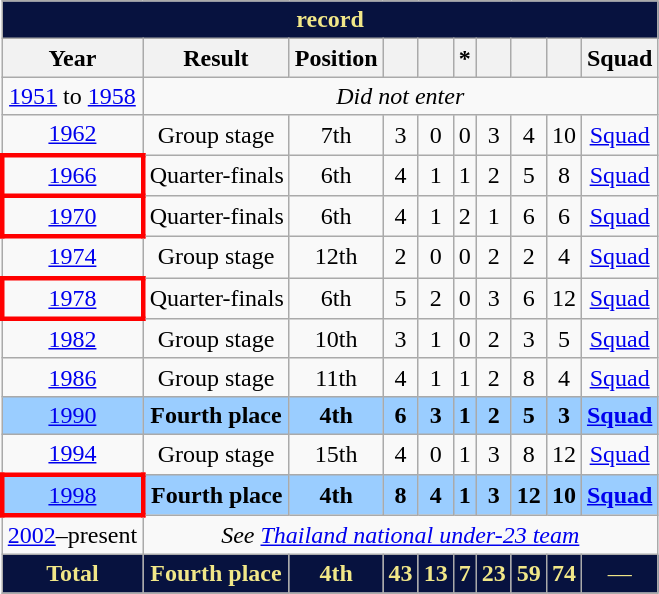<table class="wikitable" style="text-align: center;">
<tr>
<th colspan=10 style="background: #07123F; color: #F1E788;"><a href='#'></a> record</th>
</tr>
<tr>
<th>Year</th>
<th>Result</th>
<th>Position</th>
<th></th>
<th></th>
<th>*</th>
<th></th>
<th></th>
<th></th>
<th>Squad</th>
</tr>
<tr>
<td> <a href='#'>1951</a> to  <a href='#'>1958</a></td>
<td colspan=9><em>Did not enter</em></td>
</tr>
<tr>
<td> <a href='#'>1962</a></td>
<td>Group stage</td>
<td>7th</td>
<td>3</td>
<td>0</td>
<td>0</td>
<td>3</td>
<td>4</td>
<td>10</td>
<td><a href='#'>Squad</a></td>
</tr>
<tr>
<td style="border: 3px solid red"> <a href='#'>1966</a></td>
<td>Quarter-finals</td>
<td>6th</td>
<td>4</td>
<td>1</td>
<td>1</td>
<td>2</td>
<td>5</td>
<td>8</td>
<td><a href='#'>Squad</a></td>
</tr>
<tr>
<td style="border: 3px solid red"> <a href='#'>1970</a></td>
<td>Quarter-finals</td>
<td>6th</td>
<td>4</td>
<td>1</td>
<td>2</td>
<td>1</td>
<td>6</td>
<td>6</td>
<td><a href='#'>Squad</a></td>
</tr>
<tr>
<td> <a href='#'>1974</a></td>
<td>Group stage</td>
<td>12th</td>
<td>2</td>
<td>0</td>
<td>0</td>
<td>2</td>
<td>2</td>
<td>4</td>
<td><a href='#'>Squad</a></td>
</tr>
<tr>
<td style="border: 3px solid red"> <a href='#'>1978</a></td>
<td>Quarter-finals</td>
<td>6th</td>
<td>5</td>
<td>2</td>
<td>0</td>
<td>3</td>
<td>6</td>
<td>12</td>
<td><a href='#'>Squad</a></td>
</tr>
<tr>
<td> <a href='#'>1982</a></td>
<td>Group stage</td>
<td>10th</td>
<td>3</td>
<td>1</td>
<td>0</td>
<td>2</td>
<td>3</td>
<td>5</td>
<td><a href='#'>Squad</a></td>
</tr>
<tr>
<td> <a href='#'>1986</a></td>
<td>Group stage</td>
<td>11th</td>
<td>4</td>
<td>1</td>
<td>1</td>
<td>2</td>
<td>8</td>
<td>4</td>
<td><a href='#'>Squad</a></td>
</tr>
<tr bgcolor="#9acdff">
<td> <a href='#'>1990</a></td>
<td><strong>Fourth place</strong></td>
<td><strong>4th</strong></td>
<td><strong>6</strong></td>
<td><strong>3</strong></td>
<td><strong>1</strong></td>
<td><strong>2</strong></td>
<td><strong>5</strong></td>
<td><strong>3</strong></td>
<td><strong><a href='#'>Squad</a></strong></td>
</tr>
<tr>
<td> <a href='#'>1994</a></td>
<td>Group stage</td>
<td>15th</td>
<td>4</td>
<td>0</td>
<td>1</td>
<td>3</td>
<td>8</td>
<td>12</td>
<td><a href='#'>Squad</a></td>
</tr>
<tr bgcolor="#9acdff">
<td style="border: 3px solid red"> <a href='#'>1998</a></td>
<td><strong>Fourth place</strong></td>
<td><strong>4th</strong></td>
<td><strong>8</strong></td>
<td><strong>4</strong></td>
<td><strong>1</strong></td>
<td><strong>3</strong></td>
<td><strong>12</strong></td>
<td><strong>10</strong></td>
<td><strong><a href='#'>Squad</a></strong></td>
</tr>
<tr>
<td><a href='#'>2002</a>–present</td>
<td colspan=9><em>See <a href='#'>Thailand national under-23 team</a></em></td>
</tr>
<tr>
<td style="background: #07123F; color: #F1E788;"><strong>Total</strong></td>
<td style="background: #07123F; color: #F1E788;"><strong>Fourth place</strong></td>
<td style="background: #07123F; color: #F1E788;"><strong>4th</strong></td>
<td style="background: #07123F; color: #F1E788;"><strong>43</strong></td>
<td style="background: #07123F; color: #F1E788;"><strong>13</strong></td>
<td style="background: #07123F; color: #F1E788;"><strong>7</strong></td>
<td style="background: #07123F; color: #F1E788;"><strong>23</strong></td>
<td style="background: #07123F; color: #F1E788;"><strong>59</strong></td>
<td style="background: #07123F; color: #F1E788;"><strong>74</strong></td>
<td style="background: #07123F; color: #F1E788;">—</td>
</tr>
</table>
